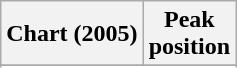<table class="wikitable sortable plainrowheaders" style="text-align:center">
<tr>
<th scope="col">Chart (2005)</th>
<th scope="col">Peak<br>position</th>
</tr>
<tr>
</tr>
<tr>
</tr>
<tr>
</tr>
<tr>
</tr>
<tr>
</tr>
<tr>
</tr>
<tr>
</tr>
<tr>
</tr>
<tr>
</tr>
<tr>
</tr>
<tr>
</tr>
<tr>
</tr>
</table>
